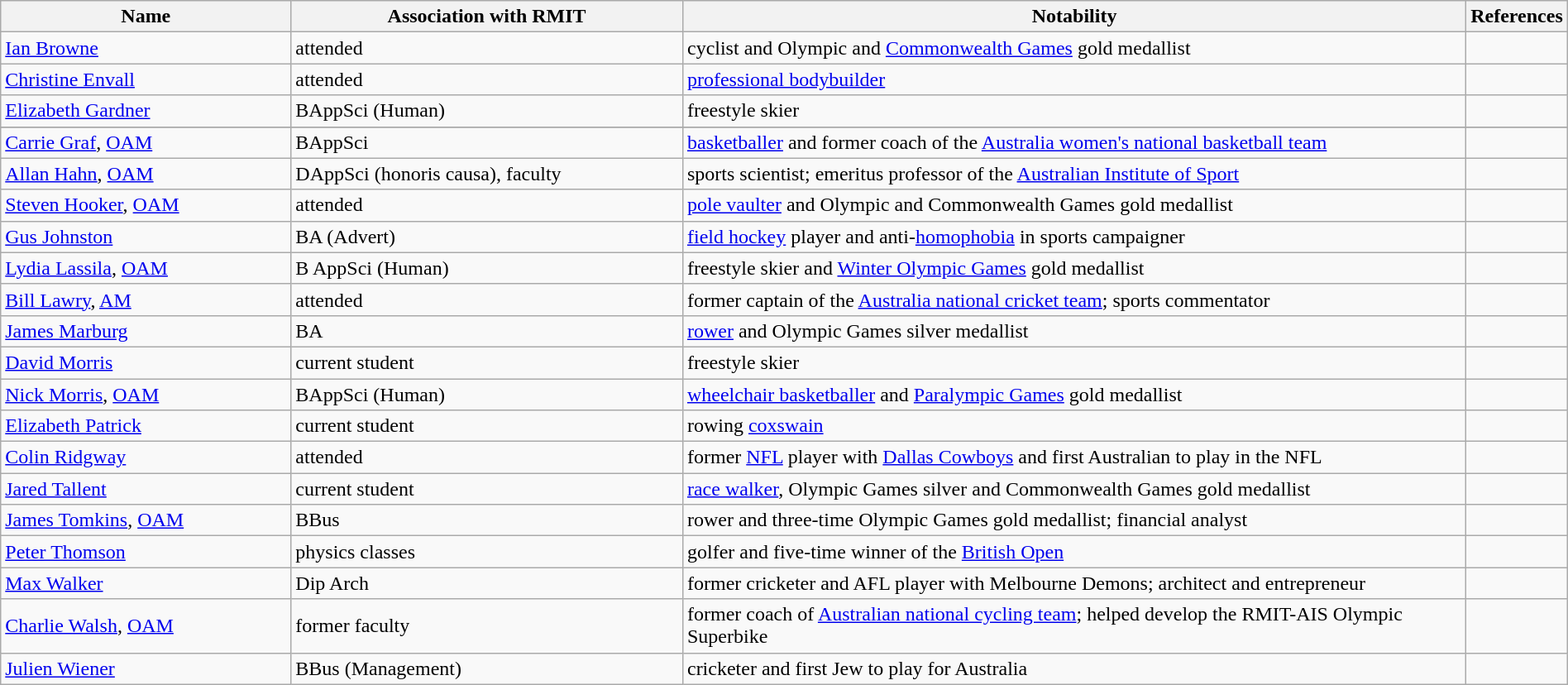<table class="wikitable sortable" style="width:100%">
<tr>
<th style="width:*;">Name</th>
<th style="width:25%;">Association with RMIT</th>
<th style="width:50%;">Notability</th>
<th style="width:5%;" class="unsortable">References</th>
</tr>
<tr>
<td><a href='#'>Ian Browne</a></td>
<td>attended</td>
<td>cyclist and Olympic and <a href='#'>Commonwealth Games</a> gold medallist</td>
<td></td>
</tr>
<tr>
<td><a href='#'>Christine Envall</a></td>
<td>attended</td>
<td><a href='#'>professional bodybuilder</a></td>
<td></td>
</tr>
<tr>
<td><a href='#'>Elizabeth Gardner</a></td>
<td>BAppSci (Human)</td>
<td>freestyle skier</td>
<td></td>
</tr>
<tr>
</tr>
<tr>
<td><a href='#'>Carrie Graf</a>, <a href='#'>OAM</a></td>
<td>BAppSci</td>
<td><a href='#'>basketballer</a> and former coach of the <a href='#'>Australia women's national basketball team</a></td>
<td></td>
</tr>
<tr>
<td><a href='#'>Allan Hahn</a>, <a href='#'>OAM</a></td>
<td>DAppSci (honoris causa), faculty</td>
<td>sports scientist; emeritus professor of the <a href='#'>Australian Institute of Sport</a></td>
<td></td>
</tr>
<tr>
<td><a href='#'>Steven Hooker</a>, <a href='#'>OAM</a></td>
<td>attended</td>
<td><a href='#'>pole vaulter</a> and Olympic and Commonwealth Games gold medallist</td>
<td></td>
</tr>
<tr>
<td><a href='#'>Gus Johnston</a></td>
<td>BA (Advert)</td>
<td><a href='#'>field hockey</a> player and anti-<a href='#'>homophobia</a> in sports campaigner</td>
<td></td>
</tr>
<tr>
<td><a href='#'>Lydia Lassila</a>, <a href='#'>OAM</a></td>
<td>B AppSci (Human)</td>
<td>freestyle skier and <a href='#'>Winter Olympic Games</a> gold medallist</td>
<td></td>
</tr>
<tr>
<td><a href='#'>Bill Lawry</a>, <a href='#'>AM</a></td>
<td>attended</td>
<td>former captain of the <a href='#'>Australia national cricket team</a>; sports commentator</td>
<td></td>
</tr>
<tr>
<td><a href='#'>James Marburg</a></td>
<td>BA</td>
<td><a href='#'>rower</a> and Olympic Games silver medallist</td>
<td></td>
</tr>
<tr>
<td><a href='#'>David Morris</a></td>
<td>current student</td>
<td>freestyle skier</td>
<td></td>
</tr>
<tr>
<td><a href='#'>Nick Morris</a>, <a href='#'>OAM</a></td>
<td>BAppSci (Human)</td>
<td><a href='#'>wheelchair basketballer</a> and <a href='#'>Paralympic Games</a> gold medallist</td>
<td></td>
</tr>
<tr>
<td><a href='#'>Elizabeth Patrick</a></td>
<td>current student</td>
<td>rowing <a href='#'>coxswain</a></td>
<td></td>
</tr>
<tr>
<td><a href='#'>Colin Ridgway</a></td>
<td>attended</td>
<td>former <a href='#'>NFL</a> player with <a href='#'>Dallas Cowboys</a> and first Australian to play in the NFL</td>
<td></td>
</tr>
<tr>
<td><a href='#'>Jared Tallent</a></td>
<td>current student</td>
<td><a href='#'>race walker</a>, Olympic Games silver and Commonwealth Games gold medallist</td>
<td></td>
</tr>
<tr>
<td><a href='#'>James Tomkins</a>, <a href='#'>OAM</a></td>
<td>BBus</td>
<td>rower and three-time Olympic Games gold medallist; financial analyst</td>
<td></td>
</tr>
<tr>
<td><a href='#'>Peter Thomson</a></td>
<td>physics classes</td>
<td>golfer and five-time winner of the <a href='#'>British Open</a></td>
<td></td>
</tr>
<tr>
<td><a href='#'>Max Walker</a></td>
<td>Dip Arch</td>
<td>former cricketer and AFL player with Melbourne Demons; architect and entrepreneur</td>
<td></td>
</tr>
<tr>
<td><a href='#'>Charlie Walsh</a>, <a href='#'>OAM</a></td>
<td>former faculty</td>
<td>former coach of <a href='#'>Australian national cycling team</a>; helped develop the RMIT-AIS Olympic Superbike</td>
<td></td>
</tr>
<tr>
<td><a href='#'>Julien Wiener</a></td>
<td>BBus (Management)</td>
<td>cricketer and first Jew to play for Australia</td>
<td></td>
</tr>
</table>
